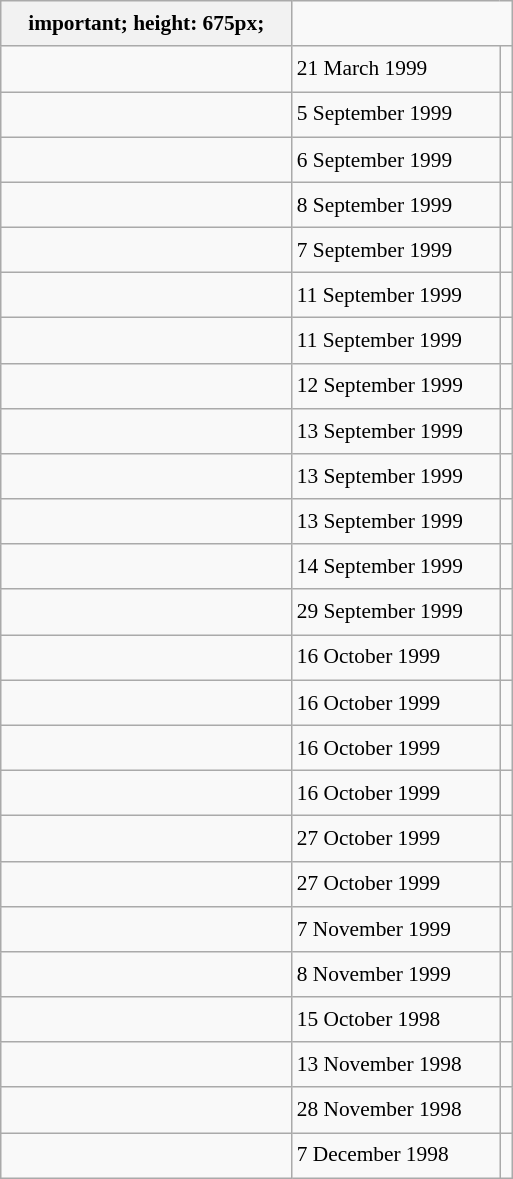<table class="wikitable" style="font-size: 89%; float: left; width: 24em; margin-right: 1em; line-height: 1.65em">
<tr>
<th>important; height: 675px;</th>
</tr>
<tr>
<td></td>
<td>21 March 1999</td>
<td><small></small></td>
</tr>
<tr>
<td></td>
<td>5 September 1999</td>
<td><small></small></td>
</tr>
<tr>
<td></td>
<td>6 September 1999</td>
<td><small></small></td>
</tr>
<tr>
<td></td>
<td>8 September 1999</td>
<td><small></small></td>
</tr>
<tr>
<td></td>
<td>7 September 1999</td>
<td><small></small></td>
</tr>
<tr>
<td></td>
<td>11 September 1999</td>
<td><small></small></td>
</tr>
<tr>
<td></td>
<td>11 September 1999</td>
<td><small></small></td>
</tr>
<tr>
<td></td>
<td>12 September 1999</td>
<td><small></small></td>
</tr>
<tr>
<td></td>
<td>13 September 1999</td>
<td><small></small></td>
</tr>
<tr>
<td></td>
<td>13 September 1999</td>
<td><small></small></td>
</tr>
<tr>
<td></td>
<td>13 September 1999</td>
<td><small></small></td>
</tr>
<tr>
<td></td>
<td>14 September 1999</td>
<td><small></small></td>
</tr>
<tr>
<td></td>
<td>29 September 1999</td>
<td><small></small></td>
</tr>
<tr>
<td></td>
<td>16 October 1999</td>
<td><small></small></td>
</tr>
<tr>
<td></td>
<td>16 October 1999</td>
<td><small></small></td>
</tr>
<tr>
<td></td>
<td>16 October 1999</td>
<td><small></small></td>
</tr>
<tr>
<td></td>
<td>16 October 1999</td>
<td><small></small></td>
</tr>
<tr>
<td></td>
<td>27 October 1999</td>
<td><small></small></td>
</tr>
<tr>
<td></td>
<td>27 October 1999</td>
<td><small></small></td>
</tr>
<tr>
<td></td>
<td>7 November 1999</td>
<td><small></small></td>
</tr>
<tr>
<td></td>
<td>8 November 1999</td>
<td><small></small></td>
</tr>
<tr>
<td></td>
<td>15 October 1998</td>
<td><small></small></td>
</tr>
<tr>
<td></td>
<td>13 November 1998</td>
<td><small></small></td>
</tr>
<tr>
<td></td>
<td>28 November 1998</td>
<td><small></small></td>
</tr>
<tr>
<td></td>
<td>7 December 1998</td>
<td><small></small></td>
</tr>
</table>
